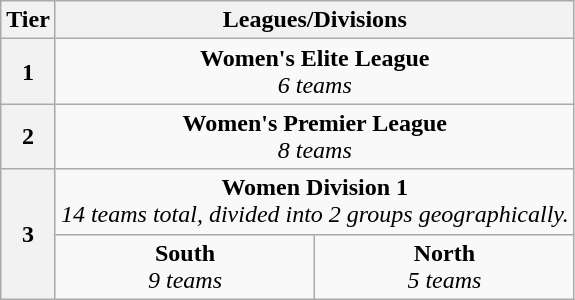<table class=wikitable>
<tr>
<th>Tier</th>
<th colspan=6>Leagues/Divisions</th>
</tr>
<tr>
<th>1</th>
<td colspan="6" style="text-align:center;"><strong>Women's Elite League</strong><br><em>6 teams</em></td>
</tr>
<tr>
<th>2</th>
<td colspan="6" style="text-align:center;"><strong>Women's Premier League</strong><br><em>8 teams</em></td>
</tr>
<tr>
<th rowspan=2>3</th>
<td colspan="6" style="text-align:center;"><strong>Women Division 1</strong><br><em>14 teams total, divided into 2 groups geographically.</em></td>
</tr>
<tr>
<td align=center><strong>South</strong><br><em>9 teams</em></td>
<td align=center><strong>North</strong><br><em>5 teams</em></td>
</tr>
</table>
